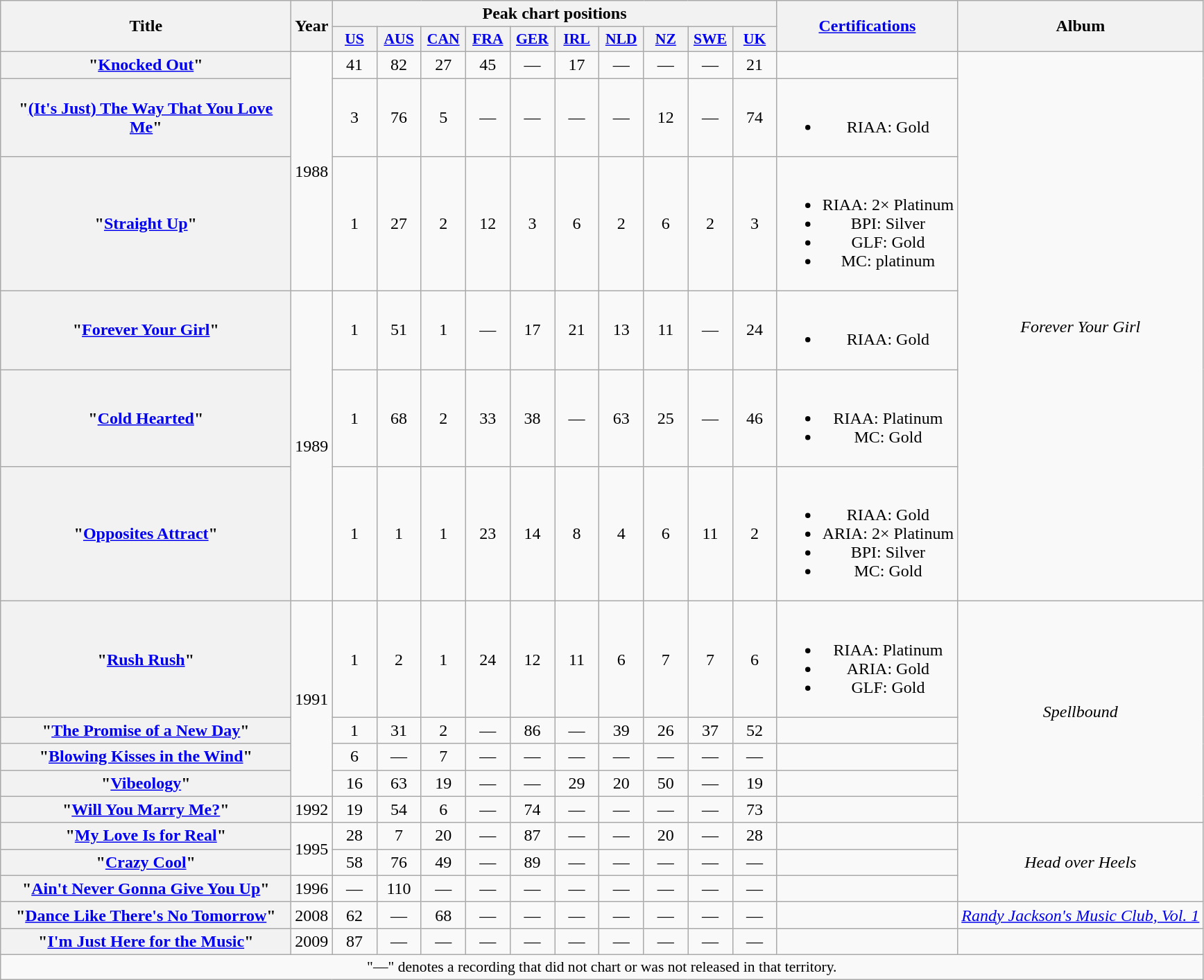<table class="wikitable plainrowheaders" style="text-align:center;">
<tr>
<th scope="col" rowspan="2" style="width:17em;">Title</th>
<th scope="col" rowspan="2">Year</th>
<th scope="col" colspan="10">Peak chart positions</th>
<th scope="col" rowspan="2"><a href='#'>Certifications</a></th>
<th scope="col" rowspan="2">Album</th>
</tr>
<tr>
<th scope="col" style="width:2.5em;font-size:90%;"><a href='#'>US</a><br></th>
<th scope="col" style="width:2.5em;font-size:90%;"><a href='#'>AUS</a><br></th>
<th scope="col" style="width:2.5em;font-size:90%;"><a href='#'>CAN</a><br></th>
<th scope="col" style="width:2.5em;font-size:90%;"><a href='#'>FRA</a><br></th>
<th scope="col" style="width:2.5em;font-size:90%;"><a href='#'>GER</a> <br></th>
<th scope="col" style="width:2.5em;font-size:90%;"><a href='#'>IRL</a><br></th>
<th scope="col" style="width:2.5em;font-size:90%;"><a href='#'>NLD</a><br></th>
<th scope="col" style="width:2.5em;font-size:90%;"><a href='#'>NZ</a><br></th>
<th scope="col" style="width:2.5em;font-size:90%;"><a href='#'>SWE</a><br></th>
<th scope="col" style="width:2.5em;font-size:90%;"><a href='#'>UK</a><br></th>
</tr>
<tr>
<th scope="row">"<a href='#'>Knocked Out</a>"</th>
<td rowspan="3">1988</td>
<td>41</td>
<td>82</td>
<td>27</td>
<td>45</td>
<td>—</td>
<td>17</td>
<td>—</td>
<td>—</td>
<td>—</td>
<td>21</td>
<td></td>
<td rowspan="6"><em>Forever Your Girl</em></td>
</tr>
<tr>
<th scope="row">"<a href='#'>(It's Just) The Way That You Love Me</a>"</th>
<td>3</td>
<td>76</td>
<td>5</td>
<td>—</td>
<td>—</td>
<td>—</td>
<td>—</td>
<td>12</td>
<td>—</td>
<td>74</td>
<td><br><ul><li>RIAA: Gold</li></ul></td>
</tr>
<tr>
<th scope="row">"<a href='#'>Straight Up</a>"</th>
<td>1</td>
<td>27</td>
<td>2</td>
<td>12</td>
<td>3</td>
<td>6</td>
<td>2</td>
<td>6</td>
<td>2</td>
<td>3</td>
<td><br><ul><li>RIAA: 2× Platinum</li><li>BPI: Silver</li><li>GLF: Gold</li><li>MC: platinum</li></ul></td>
</tr>
<tr>
<th scope="row">"<a href='#'>Forever Your Girl</a>"</th>
<td rowspan="3">1989</td>
<td>1</td>
<td>51</td>
<td>1</td>
<td>—</td>
<td>17</td>
<td>21</td>
<td>13</td>
<td>11</td>
<td>—</td>
<td>24</td>
<td><br><ul><li>RIAA: Gold</li></ul></td>
</tr>
<tr>
<th scope="row">"<a href='#'>Cold Hearted</a>"</th>
<td>1</td>
<td>68</td>
<td>2</td>
<td>33</td>
<td>38</td>
<td>—</td>
<td>63</td>
<td>25</td>
<td>—</td>
<td>46</td>
<td><br><ul><li>RIAA: Platinum</li><li>MC: Gold</li></ul></td>
</tr>
<tr>
<th scope="row">"<a href='#'>Opposites Attract</a>"<br></th>
<td>1</td>
<td>1</td>
<td>1</td>
<td>23</td>
<td>14</td>
<td>8</td>
<td>4</td>
<td>6</td>
<td>11</td>
<td>2</td>
<td><br><ul><li>RIAA: Gold</li><li>ARIA: 2× Platinum</li><li>BPI: Silver</li><li>MC: Gold</li></ul></td>
</tr>
<tr>
<th scope="row">"<a href='#'>Rush Rush</a>"</th>
<td rowspan="4">1991</td>
<td>1</td>
<td>2</td>
<td>1</td>
<td>24</td>
<td>12</td>
<td>11</td>
<td>6</td>
<td>7</td>
<td>7</td>
<td>6</td>
<td><br><ul><li>RIAA: Platinum</li><li>ARIA: Gold</li><li>GLF: Gold</li></ul></td>
<td rowspan=5><em>Spellbound</em></td>
</tr>
<tr>
<th scope="row">"<a href='#'>The Promise of a New Day</a>"</th>
<td>1</td>
<td>31</td>
<td>2</td>
<td>—</td>
<td>86</td>
<td>—</td>
<td>39</td>
<td>26</td>
<td>37</td>
<td>52</td>
<td></td>
</tr>
<tr>
<th scope="row">"<a href='#'>Blowing Kisses in the Wind</a>"</th>
<td>6</td>
<td>—</td>
<td>7</td>
<td>—</td>
<td>—</td>
<td>—</td>
<td>—</td>
<td>—</td>
<td>—</td>
<td>—</td>
<td></td>
</tr>
<tr>
<th scope="row">"<a href='#'>Vibeology</a>"</th>
<td>16</td>
<td>63</td>
<td>19</td>
<td>—</td>
<td>—</td>
<td>29</td>
<td>20</td>
<td>50</td>
<td>—</td>
<td>19</td>
<td></td>
</tr>
<tr>
<th scope="row">"<a href='#'>Will You Marry Me?</a>"</th>
<td>1992</td>
<td>19</td>
<td>54</td>
<td>6</td>
<td>—</td>
<td>74</td>
<td>—</td>
<td>—</td>
<td>—</td>
<td>—</td>
<td>73</td>
<td></td>
</tr>
<tr>
<th scope="row">"<a href='#'>My Love Is for Real</a>"</th>
<td rowspan="2">1995</td>
<td>28</td>
<td>7</td>
<td>20</td>
<td>—</td>
<td>87</td>
<td>—</td>
<td>—</td>
<td>20</td>
<td>—</td>
<td>28</td>
<td></td>
<td rowspan="3"><em>Head over Heels</em></td>
</tr>
<tr>
<th scope="row">"<a href='#'>Crazy Cool</a>"</th>
<td>58</td>
<td>76</td>
<td>49</td>
<td>—</td>
<td>89</td>
<td>—</td>
<td>—</td>
<td>—</td>
<td>—</td>
<td>—</td>
<td></td>
</tr>
<tr>
<th scope="row">"<a href='#'>Ain't Never Gonna Give You Up</a>"</th>
<td>1996</td>
<td>—</td>
<td>110</td>
<td>—</td>
<td>—</td>
<td>—</td>
<td>—</td>
<td>—</td>
<td>—</td>
<td>—</td>
<td>—</td>
<td></td>
</tr>
<tr>
<th scope="row">"<a href='#'>Dance Like There's No Tomorrow</a>"<br></th>
<td>2008</td>
<td>62</td>
<td>—</td>
<td>68</td>
<td>—</td>
<td>—</td>
<td>—</td>
<td>—</td>
<td>—</td>
<td>—</td>
<td>—</td>
<td></td>
<td><em><a href='#'>Randy Jackson's Music Club, Vol. 1</a></em></td>
</tr>
<tr>
<th scope="row">"<a href='#'>I'm Just Here for the Music</a>"</th>
<td>2009</td>
<td>87</td>
<td>—</td>
<td>—</td>
<td>—</td>
<td>—</td>
<td>—</td>
<td>—</td>
<td>—</td>
<td>—</td>
<td>—</td>
<td></td>
<td></td>
</tr>
<tr>
<td colspan="15" style="font-size:90%">"—" denotes a recording that did not chart or was not released in that territory.</td>
</tr>
</table>
